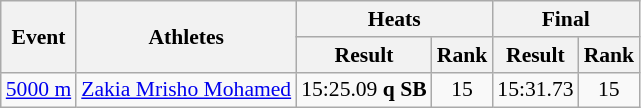<table class="wikitable" border="1" style="font-size:90%">
<tr>
<th rowspan="2">Event</th>
<th rowspan="2">Athletes</th>
<th colspan="2">Heats</th>
<th colspan="2">Final</th>
</tr>
<tr>
<th>Result</th>
<th>Rank</th>
<th>Result</th>
<th>Rank</th>
</tr>
<tr>
<td><a href='#'>5000 m</a></td>
<td><a href='#'>Zakia Mrisho Mohamed</a></td>
<td align=center>15:25.09 <strong>q</strong> <strong>SB</strong></td>
<td align=center>15</td>
<td align=center>15:31.73</td>
<td align=center>15</td>
</tr>
</table>
